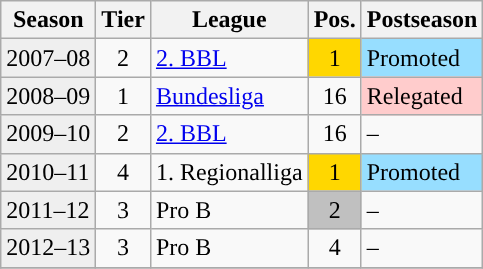<table class="wikitable sortable">
<tr>
<th>Season</th>
<th>Tier</th>
<th>League</th>
<th>Pos.</th>
<th>Postseason</th>
</tr>
<tr>
<td style="background:#efefef;">2007–08</td>
<td align="center">2</td>
<td><a href='#'>2. BBL</a></td>
<td align="center" style="background:gold">1</td>
<td style="background:#97DEFF">Promoted</td>
</tr>
<tr>
<td style="background:#efefef;">2008–09</td>
<td align="center">1</td>
<td><a href='#'>Bundesliga</a></td>
<td align="center" style="background: ">16</td>
<td style="background:#ffcccc">Relegated</td>
</tr>
<tr>
<td style="background:#efefef;">2009–10</td>
<td align="center">2</td>
<td><a href='#'>2. BBL</a></td>
<td align="center" style="background: ;">16</td>
<td style="background: ">–</td>
</tr>
<tr>
<td style="background:#efefef;">2010–11</td>
<td align="center">4</td>
<td>1. Regionalliga</td>
<td align="center" style="background:gold;">1</td>
<td style="background:#97DEFF">Promoted</td>
</tr>
<tr>
<td style="background:#efefef;">2011–12</td>
<td align="center">3</td>
<td>Pro B</td>
<td align="center" style="background:silver">2</td>
<td style="background:">–</td>
</tr>
<tr>
<td style="background:#efefef;">2012–13</td>
<td align="center">3</td>
<td>Pro B</td>
<td align="center" style="background: ]]">4</td>
<td style="background:">–</td>
</tr>
<tr>
</tr>
</table>
